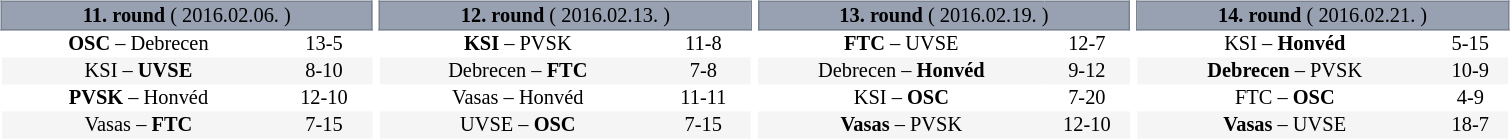<table table width=100%>
<tr>
<td width=20% valign="top"><br><table border=0 cellspacing=0 cellpadding=1em style="font-size: 85%; border-collapse: collapse;" width=100%>
<tr>
<td colspan=5 bgcolor=#98A1B2 style="border:1px solid #7A8392; text-align: center;"><span><strong>11. round</strong> ( 2016.02.06. )</span></td>
</tr>
<tr align=center bgcolor=#FFFFFF>
<td><strong>OSC</strong> – Debrecen</td>
<td>13-5</td>
</tr>
<tr align=center bgcolor=#f5f5f5>
<td>KSI – <strong>UVSE</strong></td>
<td>8-10</td>
</tr>
<tr align=center bgcolor=#FFFFFF>
<td><strong>PVSK</strong> – Honvéd</td>
<td>12-10</td>
</tr>
<tr align=center bgcolor=#f5f5f5>
<td>Vasas – <strong>FTC</strong></td>
<td>7-15</td>
</tr>
</table>
</td>
<td width=20% valign="top"><br><table border=0 cellspacing=0 cellpadding=1em style="font-size: 85%; border-collapse: collapse;" width=100%>
<tr>
<td colspan=5 bgcolor=#98A1B2 style="border:1px solid #7A8392; text-align: center;"><span><strong>12. round</strong> ( 2016.02.13. )</span></td>
</tr>
<tr align=center bgcolor=#FFFFFF>
<td><strong>KSI</strong> – PVSK</td>
<td>11-8</td>
</tr>
<tr align=center bgcolor=#f5f5f5>
<td>Debrecen – <strong>FTC</strong></td>
<td>7-8</td>
</tr>
<tr align=center bgcolor=#FFFFFF>
<td>Vasas – Honvéd</td>
<td>11-11</td>
</tr>
<tr align=center bgcolor=#f5f5f5>
<td>UVSE – <strong>OSC</strong></td>
<td>7-15</td>
</tr>
</table>
</td>
<td width=20% valign="top"><br><table border=0 cellspacing=0 cellpadding=1em style="font-size: 85%; border-collapse: collapse;" width=100%>
<tr>
<td colspan=5 bgcolor=#98A1B2 style="border:1px solid #7A8392; text-align: center;"><span><strong>13. round</strong> ( 2016.02.19. )</span></td>
</tr>
<tr align=center bgcolor=#FFFFFF>
<td><strong>FTC</strong> – UVSE</td>
<td>12-7</td>
</tr>
<tr align=center bgcolor=#f5f5f5>
<td>Debrecen – <strong>Honvéd</strong></td>
<td>9-12</td>
</tr>
<tr align=center bgcolor=#FFFFFF>
<td>KSI – <strong>OSC</strong></td>
<td>7-20</td>
</tr>
<tr align=center bgcolor=#f5f5f5>
<td><strong>Vasas</strong> – PVSK</td>
<td>12-10</td>
</tr>
</table>
</td>
<td width=20% valign="top"><br><table border=0 cellspacing=0 cellpadding=1em style="font-size: 85%; border-collapse: collapse;" width=100%>
<tr>
<td colspan=5 bgcolor=#98A1B2 style="border:1px solid #7A8392; text-align: center;"><span><strong>14. round</strong> ( 2016.02.21. )</span></td>
</tr>
<tr align=center bgcolor=#FFFFFF>
<td>KSI – <strong>Honvéd</strong></td>
<td>5-15</td>
</tr>
<tr align=center bgcolor=#f5f5f5>
<td><strong>Debrecen</strong> – PVSK</td>
<td>10-9</td>
</tr>
<tr align=center bgcolor=#FFFFFF>
<td>FTC – <strong>OSC</strong></td>
<td>4-9</td>
</tr>
<tr align=center bgcolor=#f5f5f5>
<td><strong>Vasas</strong> – UVSE</td>
<td>18-7</td>
</tr>
</table>
</td>
<td width=20% valign="top"></td>
</tr>
</table>
